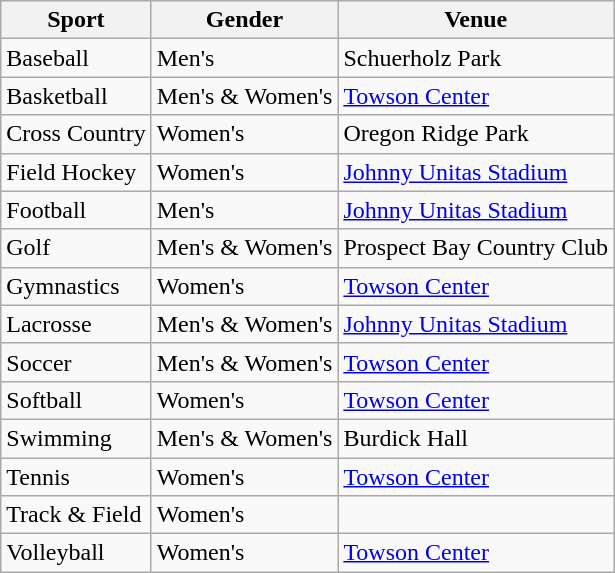<table class="wikitable sortable">
<tr>
<th>Sport</th>
<th>Gender</th>
<th>Venue</th>
</tr>
<tr>
<td>Baseball</td>
<td>Men's</td>
<td>Schuerholz Park</td>
</tr>
<tr>
<td>Basketball</td>
<td>Men's & Women's</td>
<td><a href='#'>Towson Center</a></td>
</tr>
<tr>
<td>Cross Country</td>
<td>Women's</td>
<td>Oregon Ridge Park</td>
</tr>
<tr>
<td>Field Hockey</td>
<td>Women's</td>
<td><a href='#'>Johnny Unitas Stadium</a></td>
</tr>
<tr>
<td>Football</td>
<td>Men's</td>
<td><a href='#'>Johnny Unitas Stadium</a></td>
</tr>
<tr>
<td>Golf</td>
<td>Men's & Women's</td>
<td>Prospect Bay Country Club</td>
</tr>
<tr>
<td>Gymnastics</td>
<td>Women's</td>
<td><a href='#'>Towson Center</a></td>
</tr>
<tr>
<td>Lacrosse</td>
<td>Men's & Women's</td>
<td><a href='#'>Johnny Unitas Stadium</a></td>
</tr>
<tr>
<td>Soccer</td>
<td>Men's & Women's</td>
<td><a href='#'>Towson Center</a></td>
</tr>
<tr>
<td>Softball</td>
<td>Women's</td>
<td><a href='#'>Towson Center</a></td>
</tr>
<tr>
<td>Swimming</td>
<td>Men's & Women's</td>
<td>Burdick Hall</td>
</tr>
<tr>
<td>Tennis</td>
<td>Women's</td>
<td><a href='#'>Towson Center</a></td>
</tr>
<tr>
<td>Track & Field</td>
<td>Women's</td>
<td></td>
</tr>
<tr>
<td>Volleyball</td>
<td>Women's</td>
<td><a href='#'>Towson Center</a></td>
</tr>
</table>
